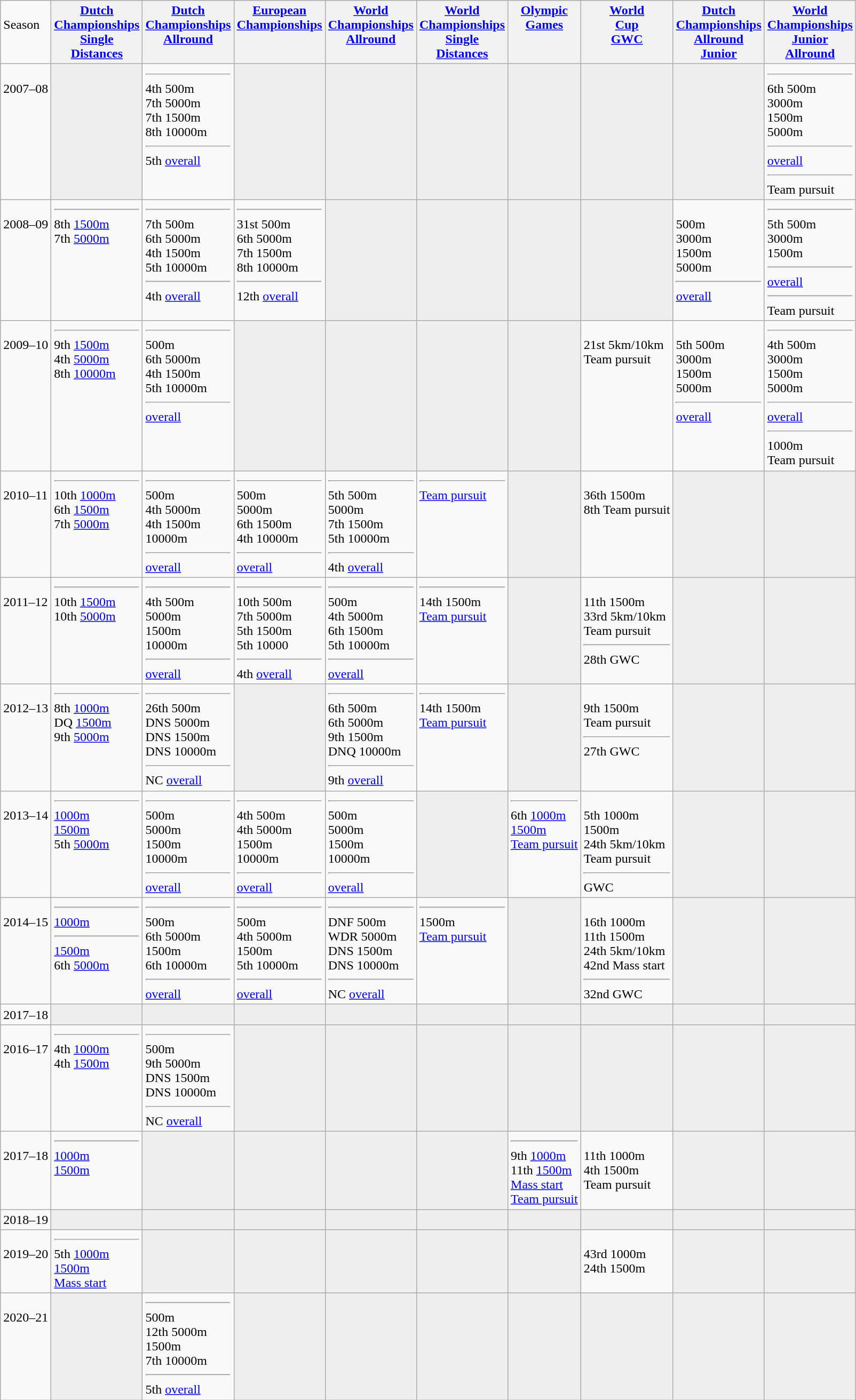<table class="wikitable vatop">
<tr style="vertical-align: top;">
<td><br> Season</td>
<th><a href='#'>Dutch <br> Championships <br> Single <br> Distances</a></th>
<th><a href='#'>Dutch <br> Championships <br> Allround</a></th>
<th><a href='#'>European <br> Championships</a></th>
<th><a href='#'>World <br> Championships <br> Allround</a></th>
<th><a href='#'>World <br> Championships <br> Single <br> Distances</a></th>
<th><a href='#'>Olympic <br> Games</a></th>
<th><a href='#'>World <br> Cup <br> GWC</a></th>
<th><a href='#'>Dutch <br> Championships <br> Allround <br> Junior</a></th>
<th><a href='#'>World <br> Championships <br> Junior <br> Allround</a></th>
</tr>
<tr style="vertical-align: top;">
<td><br> 2007–08</td>
<td bgcolor=#EEEEEE></td>
<td> <hr> 4th 500m <br> 7th 5000m <br> 7th 1500m <br> 8th 10000m <hr> 5th <a href='#'>overall</a></td>
<td bgcolor=#EEEEEE></td>
<td bgcolor=#EEEEEE></td>
<td bgcolor=#EEEEEE></td>
<td bgcolor=#EEEEEE></td>
<td bgcolor=#EEEEEE></td>
<td bgcolor=#EEEEEE></td>
<td> <hr> 6th 500m <br>  3000m <br>  1500m <br>  5000m <hr>  <a href='#'>overall</a> <hr>  Team pursuit</td>
</tr>
<tr style="vertical-align: top;">
<td><br> 2008–09</td>
<td> <hr> 8th <a href='#'>1500m</a> <br> 7th <a href='#'>5000m</a></td>
<td> <hr> 7th 500m <br> 6th 5000m <br> 4th 1500m <br> 5th 10000m <hr> 4th <a href='#'>overall</a></td>
<td> <hr> 31st 500m <br> 6th 5000m <br> 7th 1500m <br> 8th 10000m <hr> 12th <a href='#'>overall</a></td>
<td bgcolor=#EEEEEE></td>
<td bgcolor=#EEEEEE></td>
<td bgcolor=#EEEEEE></td>
<td bgcolor=#EEEEEE></td>
<td><br>  500m <br>  3000m <br>  1500m <br>  5000m <hr>  <a href='#'>overall</a></td>
<td> <hr> 5th 500m <br>  3000m <br>  1500m <hr>  <a href='#'>overall</a> <hr>  Team pursuit</td>
</tr>
<tr style="vertical-align: top;">
<td><br> 2009–10</td>
<td> <hr> 9th <a href='#'>1500m</a> <br> 4th <a href='#'>5000m</a> <br> 8th <a href='#'>10000m</a></td>
<td> <hr>  500m <br> 6th 5000m <br> 4th 1500m <br> 5th 10000m <hr>  <a href='#'>overall</a></td>
<td bgcolor=#EEEEEE></td>
<td bgcolor=#EEEEEE></td>
<td bgcolor=#EEEEEE></td>
<td bgcolor=#EEEEEE></td>
<td><br> 21st 5km/10km <br>  Team pursuit</td>
<td><br> 5th 500m <br>  3000m <br>  1500m <br>  5000m <hr>  <a href='#'>overall</a></td>
<td> <hr> 4th 500m <br>  3000m <br>  1500m <br>  5000m <hr>  <a href='#'>overall</a> <hr>  1000m <br>  Team pursuit</td>
</tr>
<tr style="vertical-align: top;">
<td><br> 2010–11</td>
<td> <hr> 10th <a href='#'>1000m</a> <br> 6th <a href='#'>1500m</a> <br> 7th <a href='#'>5000m</a></td>
<td> <hr>  500m <br> 4th 5000m <br> 4th 1500m <br>  10000m <hr>  <a href='#'>overall</a></td>
<td> <hr>  500m <br>  5000m <br> 6th 1500m <br> 4th 10000m <hr>  <a href='#'>overall</a></td>
<td> <hr> 5th 500m <br>  5000m <br> 7th 1500m <br> 5th 10000m <hr> 4th <a href='#'>overall</a></td>
<td> <hr>  <a href='#'>Team pursuit</a></td>
<td bgcolor=#EEEEEE></td>
<td><br> 36th 1500m <br> 8th Team pursuit</td>
<td bgcolor=#EEEEEE></td>
<td bgcolor=#EEEEEE></td>
</tr>
<tr style="vertical-align: top;">
<td><br> 2011–12</td>
<td> <hr> 10th <a href='#'>1500m</a> <br> 10th <a href='#'>5000m</a></td>
<td> <hr> 4th 500m <br>  5000m <br>  1500m <br>  10000m <hr>  <a href='#'>overall</a></td>
<td> <hr> 10th 500m <br> 7th 5000m <br> 5th 1500m <br> 5th 10000 <hr> 4th <a href='#'>overall</a></td>
<td> <hr>  500m <br> 4th 5000m <br> 6th 1500m <br> 5th 10000m <hr>  <a href='#'>overall</a></td>
<td> <hr> 14th 1500m <br>  <a href='#'>Team pursuit</a></td>
<td bgcolor=#EEEEEE></td>
<td><br> 11th 1500m <br> 33rd 5km/10km <br>  Team pursuit <hr> 28th GWC</td>
<td bgcolor=#EEEEEE></td>
<td bgcolor=#EEEEEE></td>
</tr>
<tr style="vertical-align: top;">
<td><br> 2012–13</td>
<td> <hr> 8th <a href='#'>1000m</a> <br> DQ <a href='#'>1500m</a> <br> 9th <a href='#'>5000m</a></td>
<td> <hr> 26th 500m <br> DNS 5000m <br> DNS 1500m <br> DNS 10000m <hr> NC <a href='#'>overall</a></td>
<td bgcolor=#EEEEEE></td>
<td> <hr> 6th 500m <br> 6th 5000m <br> 9th 1500m <br> DNQ 10000m <hr> 9th <a href='#'>overall</a></td>
<td> <hr> 14th 1500m <br>  <a href='#'>Team pursuit</a></td>
<td bgcolor=#EEEEEE></td>
<td><br> 9th 1500m <br>  Team pursuit <br> <hr> 27th GWC</td>
<td bgcolor=#EEEEEE></td>
<td bgcolor=#EEEEEE></td>
</tr>
<tr style="vertical-align: top;">
<td><br> 2013–14</td>
<td> <hr>  <a href='#'>1000m</a> <br>  <a href='#'>1500m</a> <br> 5th <a href='#'>5000m</a></td>
<td> <hr>  500m <br>  5000m <br>  1500m <br>  10000m <hr>  <a href='#'>overall</a></td>
<td> <hr> 4th 500m <br> 4th 5000m <br>  1500m <br>  10000m <hr>  <a href='#'>overall</a></td>
<td> <hr>  500m <br>  5000m <br>  1500m <br>  10000m <hr>  <a href='#'>overall</a></td>
<td bgcolor=#EEEEEE></td>
<td> <hr> 6th <a href='#'>1000m</a> <br>  <a href='#'>1500m</a> <br>  <a href='#'>Team pursuit</a></td>
<td><br> 5th 1000m <br>  1500m <br> 24th 5km/10km <br>  Team pursuit <br> <hr>  GWC</td>
<td bgcolor=#EEEEEE></td>
<td bgcolor=#EEEEEE></td>
</tr>
<tr style="vertical-align: top;">
<td><br> 2014–15</td>
<td> <hr>  <a href='#'>1000m</a>  <hr>  <a href='#'>1500m</a> <br> 6th <a href='#'>5000m</a></td>
<td> <hr>  500m <br> 6th 5000m <br>  1500m <br> 6th 10000m <hr>  <a href='#'>overall</a></td>
<td> <hr>  500m <br> 4th 5000m <br>  1500m <br> 5th 10000m <hr>  <a href='#'>overall</a></td>
<td> <hr> DNF 500m <br> WDR 5000m <br> DNS 1500m <br> DNS 10000m <hr> NC <a href='#'>overall</a></td>
<td> <hr>  1500m <br>  <a href='#'>Team pursuit</a></td>
<td bgcolor=#EEEEEE></td>
<td><br> 16th 1000m <br> 11th 1500m <br> 24th 5km/10km <br> 42nd Mass start <hr> 32nd GWC</td>
<td bgcolor=#EEEEEE></td>
<td bgcolor=#EEEEEE></td>
</tr>
<tr style="vertical-align: top;">
<td>2017–18</td>
<td bgcolor=#EEEEEE></td>
<td bgcolor=#EEEEEE></td>
<td bgcolor=#EEEEEE></td>
<td bgcolor=#EEEEEE></td>
<td bgcolor=#EEEEEE></td>
<td bgcolor=#EEEEEE></td>
<td bgcolor=#EEEEEE></td>
<td bgcolor=#EEEEEE></td>
<td bgcolor=#EEEEEE></td>
</tr>
<tr style="vertical-align: top;">
<td><br> 2016–17</td>
<td> <hr> 4th <a href='#'>1000m</a> <br> 4th <a href='#'>1500m</a></td>
<td> <hr>  500m <br> 9th 5000m <br> DNS 1500m <br> DNS 10000m <hr> NC <a href='#'>overall</a></td>
<td bgcolor=#EEEEEE></td>
<td bgcolor=#EEEEEE></td>
<td bgcolor=#EEEEEE></td>
<td bgcolor=#EEEEEE></td>
<td bgcolor=#EEEEEE></td>
<td bgcolor=#EEEEEE></td>
<td bgcolor=#EEEEEE></td>
</tr>
<tr style="vertical-align: top;">
<td><br> 2017–18</td>
<td> <hr>  <a href='#'>1000m</a> <br>  <a href='#'>1500m</a></td>
<td bgcolor=#EEEEEE></td>
<td bgcolor=#EEEEEE></td>
<td bgcolor=#EEEEEE></td>
<td bgcolor=#EEEEEE></td>
<td> <hr> 9th <a href='#'>1000m</a> <br> 11th <a href='#'>1500m</a> <br>  <a href='#'>Mass start</a> <br>  <a href='#'>Team pursuit</a></td>
<td><br> 11th 1000m <br> 4th 1500m <br>  Team pursuit</td>
<td bgcolor=#EEEEEE></td>
<td bgcolor=#EEEEEE></td>
</tr>
<tr style="vertical-align: top;">
<td>2018–19</td>
<td bgcolor=#EEEEEE></td>
<td bgcolor=#EEEEEE></td>
<td bgcolor=#EEEEEE></td>
<td bgcolor=#EEEEEE></td>
<td bgcolor=#EEEEEE></td>
<td bgcolor=#EEEEEE></td>
<td bgcolor=#EEEEEE></td>
<td bgcolor=#EEEEEE></td>
<td bgcolor=#EEEEEE></td>
</tr>
<tr style="vertical-align: top;">
<td><br> 2019–20</td>
<td> <hr> 5th <a href='#'>1000m</a> <br>  <a href='#'>1500m</a> <br>  <a href='#'>Mass start</a></td>
<td bgcolor=#EEEEEE></td>
<td bgcolor=#EEEEEE></td>
<td bgcolor=#EEEEEE></td>
<td bgcolor=#EEEEEE></td>
<td bgcolor=#EEEEEE></td>
<td><br> 43rd 1000m <br> 24th 1500m</td>
<td bgcolor=#EEEEEE></td>
<td bgcolor=#EEEEEE></td>
</tr>
<tr style="vertical-align: top;">
<td><br> 2020–21</td>
<td bgcolor=#EEEEEE></td>
<td> <hr>  500m <br> 12th 5000m <br>  1500m <br> 7th 10000m <hr> 5th <a href='#'>overall</a></td>
<td bgcolor=#EEEEEE></td>
<td bgcolor=#EEEEEE></td>
<td bgcolor=#EEEEEE></td>
<td bgcolor=#EEEEEE></td>
<td bgcolor=#EEEEEE></td>
<td bgcolor=#EEEEEE></td>
<td bgcolor=#EEEEEE></td>
</tr>
</table>
